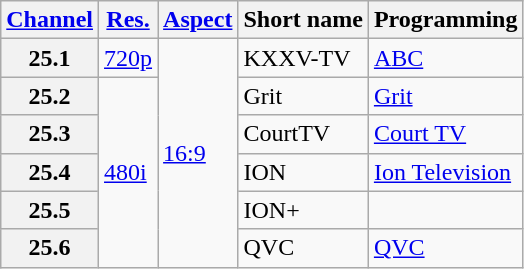<table class="wikitable">
<tr>
<th scope = "col"><a href='#'>Channel</a></th>
<th scope = "col"><a href='#'>Res.</a></th>
<th scope = "col"><a href='#'>Aspect</a></th>
<th scope = "col">Short name</th>
<th scope = "col">Programming</th>
</tr>
<tr>
<th scope = "row">25.1</th>
<td><a href='#'>720p</a></td>
<td rowspan=6><a href='#'>16:9</a></td>
<td>KXXV-TV</td>
<td><a href='#'>ABC</a></td>
</tr>
<tr>
<th scope = "row">25.2</th>
<td rowspan=5><a href='#'>480i</a></td>
<td>Grit</td>
<td><a href='#'>Grit</a></td>
</tr>
<tr>
<th scope = "row">25.3</th>
<td>CourtTV</td>
<td><a href='#'>Court TV</a></td>
</tr>
<tr>
<th scope = "row">25.4</th>
<td>ION</td>
<td><a href='#'>Ion Television</a></td>
</tr>
<tr>
<th scope = "row">25.5</th>
<td>ION+</td>
<td></td>
</tr>
<tr>
<th scope = "row">25.6</th>
<td>QVC</td>
<td><a href='#'>QVC</a></td>
</tr>
</table>
